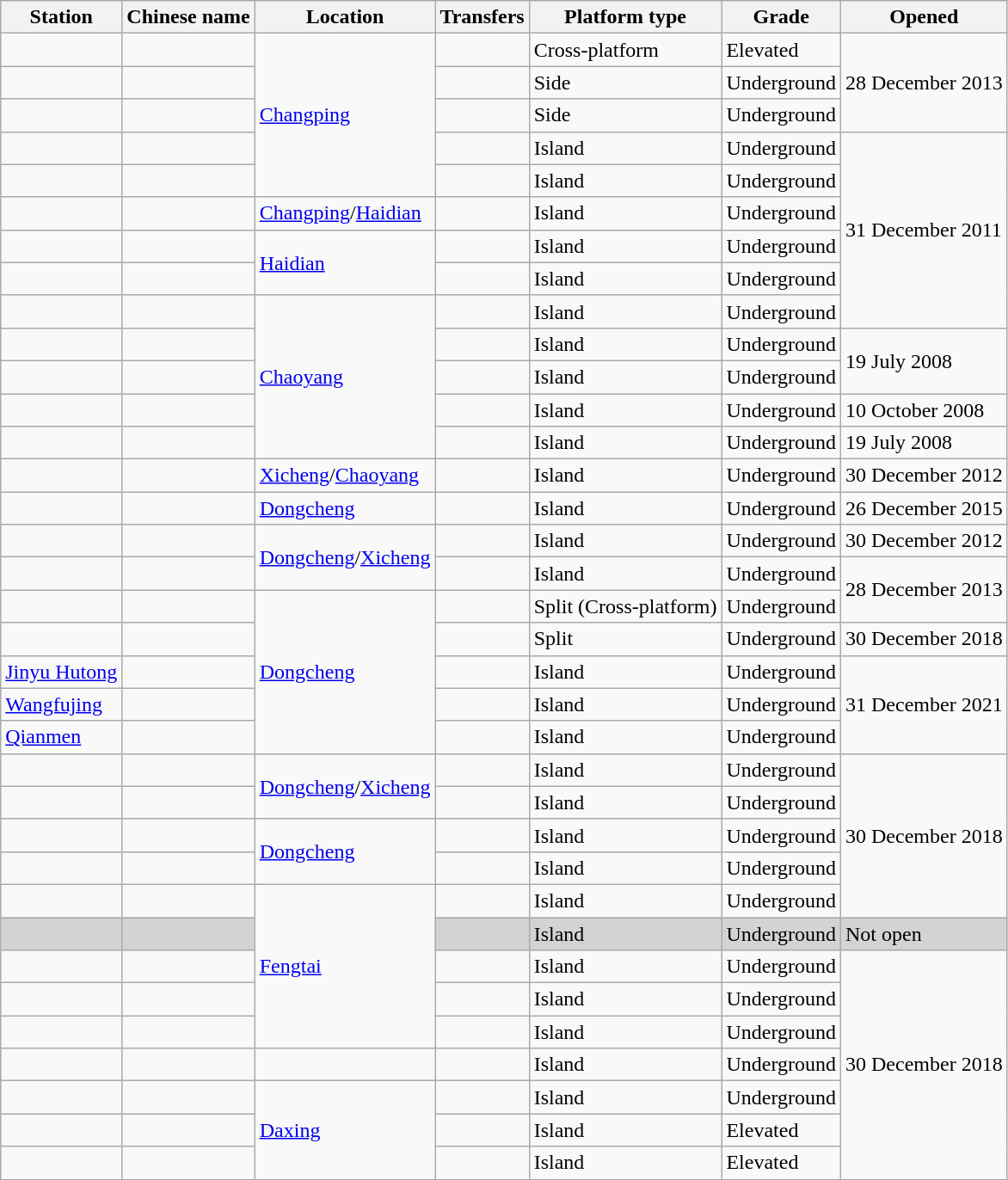<table class=wikitable>
<tr>
<th>Station</th>
<th>Chinese name</th>
<th>Location</th>
<th>Transfers</th>
<th>Platform type</th>
<th>Grade</th>
<th>Opened</th>
</tr>
<tr>
<td></td>
<td><span></span></td>
<td rowspan=5><a href='#'>Changping</a></td>
<td></td>
<td>Cross-platform</td>
<td>Elevated</td>
<td rowspan=3>28 December 2013</td>
</tr>
<tr>
<td></td>
<td><span></span></td>
<td></td>
<td>Side</td>
<td>Underground</td>
</tr>
<tr>
<td></td>
<td><span></span></td>
<td></td>
<td>Side</td>
<td>Underground</td>
</tr>
<tr>
<td></td>
<td><span></span></td>
<td></td>
<td>Island</td>
<td>Underground</td>
<td rowspan=6>31 December 2011</td>
</tr>
<tr>
<td></td>
<td><span></span></td>
<td> <br></td>
<td>Island</td>
<td>Underground</td>
</tr>
<tr>
<td></td>
<td><span></span></td>
<td><a href='#'>Changping</a>/<a href='#'>Haidian</a></td>
<td></td>
<td>Island</td>
<td>Underground</td>
</tr>
<tr>
<td></td>
<td><span></span></td>
<td rowspan=2><a href='#'>Haidian</a></td>
<td></td>
<td>Island</td>
<td>Underground</td>
</tr>
<tr>
<td></td>
<td><span></span></td>
<td></td>
<td>Island</td>
<td>Underground</td>
</tr>
<tr>
<td></td>
<td><span></span></td>
<td rowspan=5><a href='#'>Chaoyang</a></td>
<td></td>
<td>Island</td>
<td>Underground</td>
</tr>
<tr>
<td></td>
<td><span></span></td>
<td></td>
<td>Island</td>
<td>Underground</td>
<td rowspan=2>19 July 2008</td>
</tr>
<tr>
<td></td>
<td><span></span></td>
<td></td>
<td>Island</td>
<td>Underground</td>
</tr>
<tr>
<td></td>
<td><span></span></td>
<td></td>
<td>Island</td>
<td>Underground</td>
<td>10 October 2008</td>
</tr>
<tr>
<td></td>
<td><span></span></td>
<td></td>
<td>Island</td>
<td>Underground</td>
<td>19 July 2008</td>
</tr>
<tr>
<td></td>
<td><span></span></td>
<td><a href='#'>Xicheng</a>/<a href='#'>Chaoyang</a></td>
<td></td>
<td>Island</td>
<td>Underground</td>
<td>30 December 2012</td>
</tr>
<tr>
<td></td>
<td><span></span></td>
<td><a href='#'>Dongcheng</a></td>
<td></td>
<td>Island</td>
<td>Underground</td>
<td>26 December 2015</td>
</tr>
<tr>
<td></td>
<td><span></span></td>
<td rowspan=2><a href='#'>Dongcheng</a>/<a href='#'>Xicheng</a></td>
<td></td>
<td>Island</td>
<td>Underground</td>
<td>30 December 2012</td>
</tr>
<tr>
<td></td>
<td><span></span></td>
<td></td>
<td>Island</td>
<td>Underground</td>
<td rowspan=2>28 December 2013</td>
</tr>
<tr>
<td></td>
<td><span></span></td>
<td rowspan=5><a href='#'>Dongcheng</a></td>
<td></td>
<td>Split (Cross-platform)</td>
<td>Underground</td>
</tr>
<tr>
<td></td>
<td><span></span></td>
<td></td>
<td>Split</td>
<td>Underground</td>
<td>30 December 2018</td>
</tr>
<tr>
<td><a href='#'>Jinyu Hutong</a></td>
<td><span></span></td>
<td></td>
<td>Island</td>
<td>Underground</td>
<td rowspan=3>31 December 2021</td>
</tr>
<tr>
<td><a href='#'>Wangfujing</a></td>
<td><span></span></td>
<td></td>
<td>Island</td>
<td>Underground</td>
</tr>
<tr>
<td><a href='#'>Qianmen</a></td>
<td><span></span></td>
<td></td>
<td>Island</td>
<td>Underground</td>
</tr>
<tr>
<td></td>
<td><span></span></td>
<td rowspan=2><a href='#'>Dongcheng</a>/<a href='#'>Xicheng</a></td>
<td></td>
<td>Island</td>
<td>Underground</td>
<td rowspan=5>30 December 2018</td>
</tr>
<tr>
<td></td>
<td><span></span></td>
<td></td>
<td>Island</td>
<td>Underground</td>
</tr>
<tr>
<td></td>
<td><span></span></td>
<td rowspan=2><a href='#'>Dongcheng</a></td>
<td></td>
<td>Island</td>
<td>Underground</td>
</tr>
<tr>
<td></td>
<td><span></span></td>
<td></td>
<td>Island</td>
<td>Underground</td>
</tr>
<tr>
<td></td>
<td><span></span></td>
<td rowspan="5"><a href='#'>Fengtai</a></td>
<td></td>
<td>Island</td>
<td>Underground</td>
</tr>
<tr bgcolor=lightgray>
<td><em></em></td>
<td><span></span></td>
<td></td>
<td>Island</td>
<td>Underground</td>
<td>Not open</td>
</tr>
<tr>
<td></td>
<td><span></span></td>
<td></td>
<td>Island</td>
<td>Underground</td>
<td rowspan=7>30 December 2018</td>
</tr>
<tr>
<td></td>
<td><span></span></td>
<td></td>
<td>Island</td>
<td>Underground</td>
</tr>
<tr>
<td></td>
<td><span></span></td>
<td></td>
<td>Island</td>
<td>Underground</td>
</tr>
<tr>
<td></td>
<td><span></span></td>
<td></td>
<td></td>
<td>Island</td>
<td>Underground</td>
</tr>
<tr>
<td></td>
<td><span></span></td>
<td rowspan=3><a href='#'>Daxing</a></td>
<td></td>
<td>Island</td>
<td>Underground</td>
</tr>
<tr>
<td></td>
<td><span></span></td>
<td></td>
<td>Island</td>
<td>Elevated</td>
</tr>
<tr>
<td></td>
<td><span></span></td>
<td></td>
<td>Island</td>
<td>Elevated</td>
</tr>
</table>
